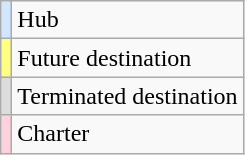<table class="wikitable">
<tr>
<td style="background-color: #D0E7FF"></td>
<td>Hub</td>
</tr>
<tr>
<td style="background:#ffff80"></td>
<td>Future destination</td>
</tr>
<tr>
<td style="background-color: #DDDDDD"></td>
<td>Terminated destination</td>
</tr>
<tr>
<td style="background-color: #FFD1DC"></td>
<td>Charter</td>
</tr>
</table>
